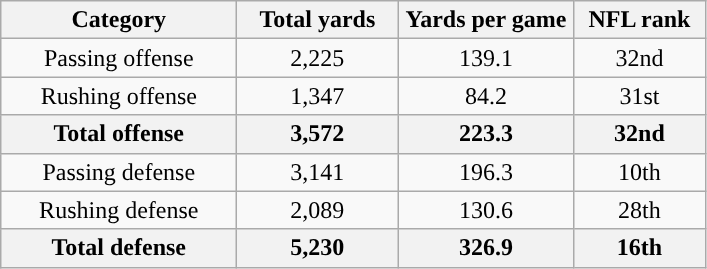<table class="wikitable" style="text-align:center">
<tr>
<th width="150">Category</th>
<th width="100">Total yards</th>
<th width="110">Yards per game</th>
<th width="80">NFL rank<br></th>
</tr>
<tr>
<td>Passing offense</td>
<td>2,225</td>
<td>139.1</td>
<td>32nd</td>
</tr>
<tr>
<td>Rushing offense</td>
<td>1,347</td>
<td>84.2</td>
<td>31st</td>
</tr>
<tr>
<th>Total offense</th>
<th>3,572</th>
<th>223.3</th>
<th>32nd</th>
</tr>
<tr>
<td>Passing defense</td>
<td>3,141</td>
<td>196.3</td>
<td>10th</td>
</tr>
<tr>
<td>Rushing defense</td>
<td>2,089</td>
<td>130.6</td>
<td>28th</td>
</tr>
<tr>
<th>Total defense</th>
<th>5,230</th>
<th>326.9</th>
<th>16th</th>
</tr>
</table>
